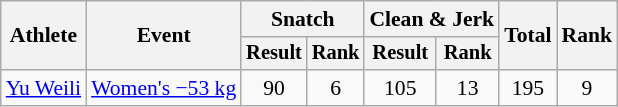<table class="wikitable" style="font-size:90%">
<tr>
<th rowspan="2">Athlete</th>
<th rowspan="2">Event</th>
<th colspan="2">Snatch</th>
<th colspan="2">Clean & Jerk</th>
<th rowspan="2">Total</th>
<th rowspan="2">Rank</th>
</tr>
<tr style="font-size:95%">
<th>Result</th>
<th>Rank</th>
<th>Result</th>
<th>Rank</th>
</tr>
<tr align=center>
<td align=left><a href='#'>Yu Weili</a></td>
<td align=left><a href='#'>Women's −53 kg</a></td>
<td>90</td>
<td>6</td>
<td>105</td>
<td>13</td>
<td>195</td>
<td>9</td>
</tr>
</table>
